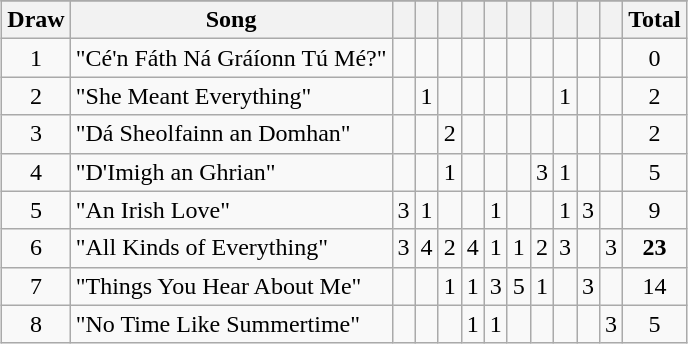<table class="wikitable plainrowheaders" style="margin: 1em auto 1em auto; text-align:center;">
<tr>
</tr>
<tr>
<th>Draw</th>
<th>Song</th>
<th></th>
<th></th>
<th></th>
<th></th>
<th></th>
<th></th>
<th></th>
<th></th>
<th></th>
<th></th>
<th>Total</th>
</tr>
<tr --->
<td>1</td>
<td align="left">"Cé'n Fáth Ná Gráíonn Tú Mé?"</td>
<td></td>
<td></td>
<td></td>
<td></td>
<td></td>
<td></td>
<td></td>
<td></td>
<td></td>
<td></td>
<td>0</td>
</tr>
<tr --->
<td>2</td>
<td align="left">"She Meant Everything"</td>
<td></td>
<td>1</td>
<td></td>
<td></td>
<td></td>
<td></td>
<td></td>
<td>1</td>
<td></td>
<td></td>
<td>2</td>
</tr>
<tr --->
<td>3</td>
<td align="left">"Dá Sheolfainn an Domhan"</td>
<td></td>
<td></td>
<td>2</td>
<td></td>
<td></td>
<td></td>
<td></td>
<td></td>
<td></td>
<td></td>
<td>2</td>
</tr>
<tr --->
<td>4</td>
<td align="left">"D'Imigh an Ghrian"</td>
<td></td>
<td></td>
<td>1</td>
<td></td>
<td></td>
<td></td>
<td>3</td>
<td>1</td>
<td></td>
<td></td>
<td>5</td>
</tr>
<tr --->
<td>5</td>
<td align="left">"An Irish Love"</td>
<td>3</td>
<td>1</td>
<td></td>
<td></td>
<td>1</td>
<td></td>
<td></td>
<td>1</td>
<td>3</td>
<td></td>
<td>9</td>
</tr>
<tr --->
<td>6</td>
<td align="left">"All Kinds of Everything"</td>
<td>3</td>
<td>4</td>
<td>2</td>
<td>4</td>
<td>1</td>
<td>1</td>
<td>2</td>
<td>3</td>
<td></td>
<td>3</td>
<td><strong>23</strong></td>
</tr>
<tr --->
<td>7</td>
<td align="left">"Things You Hear About Me"</td>
<td></td>
<td></td>
<td>1</td>
<td>1</td>
<td>3</td>
<td>5</td>
<td>1</td>
<td></td>
<td>3</td>
<td></td>
<td>14</td>
</tr>
<tr --->
<td>8</td>
<td align="left">"No Time Like Summertime"</td>
<td></td>
<td></td>
<td></td>
<td>1</td>
<td>1</td>
<td></td>
<td></td>
<td></td>
<td></td>
<td>3</td>
<td>5</td>
</tr>
</table>
